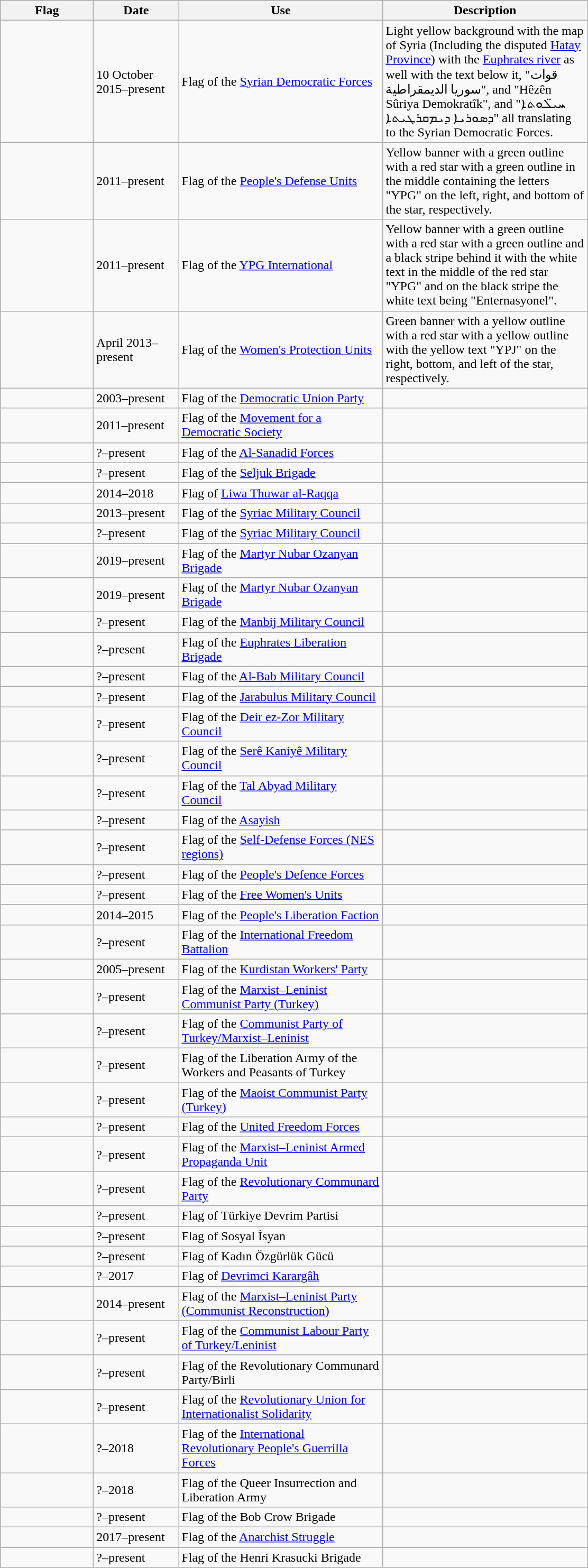<table class="wikitable">
<tr>
<th style="width:110px;">Flag</th>
<th style="width:100px;">Date</th>
<th style="width:250px;">Use</th>
<th style="width:250px;">Description</th>
</tr>
<tr>
<td></td>
<td>10 October 2015–present</td>
<td>Flag of the <a href='#'>Syrian Democratic Forces</a></td>
<td>Light yellow background with the map of Syria (Including the disputed <a href='#'>Hatay Province</a>) with the <a href='#'>Euphrates river</a> as well with the text below it, "قوات سوريا الديمقراطية", and "Hêzên Sûriya Demokratîk", and "ܚܝ̈ܠܘܬܐ ܕܣܘܪܝܐ ܕܝܡܩܪܛܝܬܐ" all translating to the Syrian Democratic Forces.</td>
</tr>
<tr>
<td></td>
<td>2011–present</td>
<td>Flag of the <a href='#'>People's Defense Units</a></td>
<td>Yellow banner with a green outline with a red star with a green outline in the middle containing the letters "YPG" on the left, right, and bottom of the star, respectively.</td>
</tr>
<tr>
<td></td>
<td>2011–present</td>
<td>Flag of the <a href='#'>YPG International</a></td>
<td>Yellow banner with a green outline with a red star with a green outline and a black stripe behind it with the white text in the middle of the red star "YPG" and on the black stripe the white text being "Enternasyonel".</td>
</tr>
<tr>
<td></td>
<td>April 2013–present</td>
<td>Flag of the <a href='#'>Women's Protection Units</a></td>
<td>Green banner with a yellow outline with a red star with a yellow outline with the yellow text "YPJ" on the right, bottom, and left of the star, respectively.</td>
</tr>
<tr>
<td></td>
<td>2003–present</td>
<td>Flag of the <a href='#'>Democratic Union Party</a></td>
<td></td>
</tr>
<tr>
<td></td>
<td>2011–present</td>
<td>Flag of the <a href='#'>Movement for a Democratic Society</a></td>
<td></td>
</tr>
<tr>
<td></td>
<td>?–present</td>
<td>Flag of the <a href='#'>Al-Sanadid Forces</a></td>
<td></td>
</tr>
<tr>
<td></td>
<td>?–present</td>
<td>Flag of the <a href='#'>Seljuk Brigade</a></td>
<td></td>
</tr>
<tr>
<td></td>
<td border>2014–2018</td>
<td>Flag of <a href='#'>Liwa Thuwar al-Raqqa</a></td>
<td></td>
</tr>
<tr>
<td></td>
<td>2013–present</td>
<td>Flag of the <a href='#'>Syriac Military Council</a></td>
<td></td>
</tr>
<tr>
<td></td>
<td>?–present</td>
<td>Flag of the <a href='#'>Syriac Military Council</a></td>
<td></td>
</tr>
<tr>
<td></td>
<td>2019–present</td>
<td>Flag of the <a href='#'>Martyr Nubar Ozanyan Brigade</a></td>
<td></td>
</tr>
<tr>
<td></td>
<td>2019–present</td>
<td>Flag of the <a href='#'>Martyr Nubar Ozanyan Brigade</a></td>
<td></td>
</tr>
<tr>
<td></td>
<td>?–present</td>
<td>Flag of the <a href='#'>Manbij Military Council</a></td>
<td></td>
</tr>
<tr>
<td></td>
<td>?–present</td>
<td>Flag of the <a href='#'>Euphrates Liberation Brigade</a></td>
<td></td>
</tr>
<tr>
<td></td>
<td>?–present</td>
<td>Flag of the <a href='#'>Al-Bab Military Council</a></td>
<td></td>
</tr>
<tr>
<td></td>
<td>?–present</td>
<td>Flag of the <a href='#'>Jarabulus Military Council</a></td>
<td></td>
</tr>
<tr>
<td></td>
<td>?–present</td>
<td>Flag of the <a href='#'>Deir ez-Zor Military Council</a></td>
<td></td>
</tr>
<tr>
<td></td>
<td>?–present</td>
<td>Flag of the <a href='#'>Serê Kaniyê Military Council</a></td>
<td></td>
</tr>
<tr>
<td></td>
<td>?–present</td>
<td>Flag of the <a href='#'>Tal Abyad Military Council</a></td>
<td></td>
</tr>
<tr>
<td></td>
<td>?–present</td>
<td>Flag of the <a href='#'>Asayish</a></td>
<td></td>
</tr>
<tr>
<td></td>
<td>?–present</td>
<td>Flag of the <a href='#'>Self-Defense Forces (NES regions)</a></td>
<td></td>
</tr>
<tr>
<td></td>
<td border>?–present</td>
<td>Flag of the <a href='#'>People's Defence Forces</a></td>
<td></td>
</tr>
<tr>
<td></td>
<td>?–present</td>
<td>Flag of the <a href='#'>Free Women's Units</a></td>
<td></td>
</tr>
<tr>
<td></td>
<td border>2014–2015</td>
<td>Flag of the <a href='#'>People's Liberation Faction</a></td>
<td></td>
</tr>
<tr>
<td></td>
<td>?–present</td>
<td>Flag of the <a href='#'>International Freedom Battalion</a></td>
<td></td>
</tr>
<tr>
<td></td>
<td>2005–present</td>
<td>Flag of the <a href='#'>Kurdistan Workers' Party</a></td>
<td></td>
</tr>
<tr>
<td></td>
<td>?–present</td>
<td>Flag of the <a href='#'>Marxist–Leninist Communist Party (Turkey)</a></td>
<td></td>
</tr>
<tr>
<td></td>
<td border>?–present</td>
<td>Flag of the <a href='#'>Communist Party of Turkey/Marxist–Leninist</a></td>
<td></td>
</tr>
<tr>
<td></td>
<td>?–present</td>
<td>Flag of the Liberation Army of the Workers and Peasants of Turkey</td>
<td></td>
</tr>
<tr>
<td></td>
<td>?–present</td>
<td>Flag of the <a href='#'>Maoist Communist Party (Turkey)</a></td>
<td></td>
</tr>
<tr>
<td></td>
<td>?–present</td>
<td>Flag of the <a href='#'>United Freedom Forces</a></td>
<td></td>
</tr>
<tr>
<td></td>
<td>?–present</td>
<td>Flag of the <a href='#'>Marxist–Leninist Armed Propaganda Unit</a></td>
<td></td>
</tr>
<tr>
<td></td>
<td>?–present</td>
<td>Flag of the <a href='#'>Revolutionary Communard Party</a></td>
<td></td>
</tr>
<tr>
<td></td>
<td>?–present</td>
<td>Flag of Türkiye Devrim Partisi</td>
<td></td>
</tr>
<tr>
<td></td>
<td>?–present</td>
<td>Flag of Sosyal İsyan</td>
<td></td>
</tr>
<tr>
<td></td>
<td>?–present</td>
<td>Flag of Kadın Özgürlük Gücü</td>
<td></td>
</tr>
<tr>
<td></td>
<td>?–2017</td>
<td>Flag of <a href='#'>Devrimci Karargâh</a></td>
<td></td>
</tr>
<tr>
<td></td>
<td>2014–present</td>
<td>Flag of the <a href='#'>Marxist–Leninist Party (Communist Reconstruction)</a></td>
<td></td>
</tr>
<tr>
<td></td>
<td>?–present</td>
<td>Flag of the <a href='#'>Communist Labour Party of Turkey/Leninist</a></td>
<td></td>
</tr>
<tr>
<td></td>
<td>?–present</td>
<td>Flag of the Revolutionary Communard Party/Birli</td>
<td></td>
</tr>
<tr>
<td></td>
<td>?–present</td>
<td>Flag of the <a href='#'>Revolutionary Union for Internationalist Solidarity</a></td>
<td></td>
</tr>
<tr>
<td></td>
<td>?–2018</td>
<td>Flag of the <a href='#'>International Revolutionary People's Guerrilla Forces</a></td>
<td></td>
</tr>
<tr>
<td></td>
<td>?–2018</td>
<td>Flag of the Queer Insurrection and Liberation Army</td>
<td></td>
</tr>
<tr>
<td></td>
<td>?–present</td>
<td>Flag of the Bob Crow Brigade</td>
<td></td>
</tr>
<tr>
<td></td>
<td>2017–present</td>
<td>Flag of the <a href='#'>Anarchist Struggle</a></td>
<td></td>
</tr>
<tr>
<td></td>
<td>?–present</td>
<td>Flag of the Henri Krasucki Brigade</td>
<td></td>
</tr>
</table>
